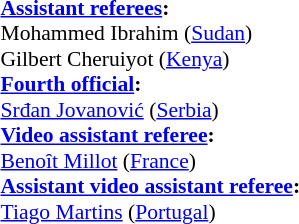<table width=50% style="font-size:90%">
<tr>
<td><br><strong><a href='#'>Assistant referees</a>:</strong>
<br>Mohammed Ibrahim (<a href='#'>Sudan</a>)
<br>Gilbert Cheruiyot (<a href='#'>Kenya</a>)
<br><strong><a href='#'>Fourth official</a>:</strong>
<br><a href='#'>Srđan Jovanović</a> (<a href='#'>Serbia</a>)
<br><strong><a href='#'>Video assistant referee</a>:</strong>
<br><a href='#'>Benoît Millot</a> (<a href='#'>France</a>)
<br><strong><a href='#'>Assistant video assistant referee</a>:</strong>
<br><a href='#'>Tiago Martins</a> (<a href='#'>Portugal</a>)</td>
</tr>
</table>
